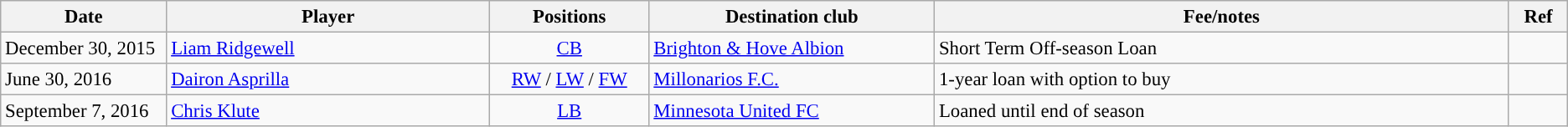<table class="wikitable" style="text-align:left; font-size:95%;">
<tr>
<th style="width:125px;">Date</th>
<th style="width:250px;">Player</th>
<th style="width:120px;">Positions</th>
<th style="width:220px;">Destination club</th>
<th style="width:450px;">Fee/notes</th>
<th style="width:40px;">Ref</th>
</tr>
<tr>
<td>December 30, 2015</td>
<td> <a href='#'>Liam Ridgewell</a></td>
<td style="text-align:center;"><a href='#'>CB</a></td>
<td> <a href='#'>Brighton & Hove Albion</a></td>
<td>Short Term Off-season Loan</td>
<td></td>
</tr>
<tr>
<td>June 30, 2016</td>
<td> <a href='#'>Dairon Asprilla</a></td>
<td style="text-align:center;"><a href='#'>RW</a> / <a href='#'>LW</a> / <a href='#'>FW</a></td>
<td> <a href='#'>Millonarios F.C.</a></td>
<td>1-year loan with option to buy</td>
<td></td>
</tr>
<tr>
<td>September 7, 2016</td>
<td> <a href='#'>Chris Klute</a></td>
<td style="text-align:center;"><a href='#'>LB</a></td>
<td> <a href='#'>Minnesota United FC</a></td>
<td>Loaned until end of season</td>
<td></td>
</tr>
</table>
